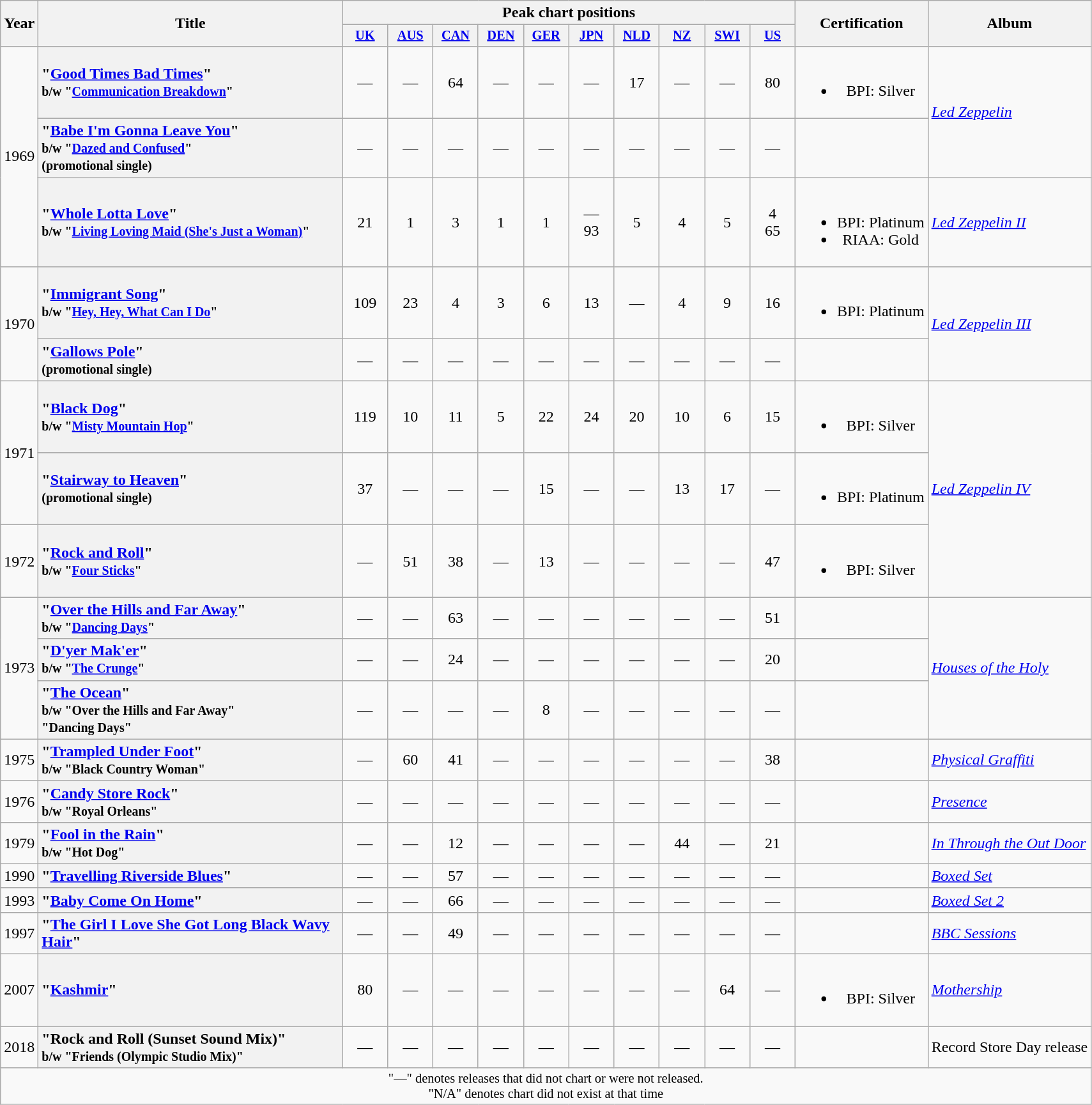<table class="wikitable plainrowheaders" style="text-align:center;">
<tr>
<th scope="col" rowspan="2">Year</th>
<th scope="col" rowspan="2" style="width:310px;">Title</th>
<th scope="col" colspan="10">Peak chart positions</th>
<th scope="col" rowspan="2">Certification</th>
<th scope="col" rowspan="2">Album</th>
</tr>
<tr>
<th style="width:3em;font-size:85%"><a href='#'>UK</a><br></th>
<th style="width:3em;font-size:85%"><a href='#'>AUS</a><br></th>
<th style="width:3em;font-size:85%"><a href='#'>CAN</a><br></th>
<th style="width:3em;font-size:85%"><a href='#'>DEN</a><br></th>
<th style="width:3em;font-size:85%"><a href='#'>GER</a><br></th>
<th style="width:3em;font-size:85%"><a href='#'>JPN</a><br></th>
<th style="width:3em;font-size:85%"><a href='#'>NLD</a><br></th>
<th style="width:3em;font-size:85%"><a href='#'>NZ</a><br></th>
<th style="width:3em;font-size:85%"><a href='#'>SWI</a><br></th>
<th style="width:3em;font-size:85%"><a href='#'>US</a><br></th>
</tr>
<tr>
<td rowspan=3>1969</td>
<th scope="row" style="text-align:left">"<a href='#'>Good Times Bad Times</a>"<br><small>b/w "<a href='#'>Communication Breakdown</a>"</small></th>
<td>—</td>
<td>—</td>
<td>64</td>
<td>—</td>
<td>—</td>
<td>—</td>
<td>17</td>
<td>—</td>
<td>—</td>
<td>80</td>
<td><br><ul><li>BPI: Silver</li></ul></td>
<td rowspan=2 style="text-align:left"><em><a href='#'>Led Zeppelin</a></em></td>
</tr>
<tr>
<th scope="row" style="text-align:left">"<a href='#'>Babe I'm Gonna Leave You</a>"<br><small>b/w "<a href='#'>Dazed and Confused</a>"<br>(promotional single)</small></th>
<td>—</td>
<td>—</td>
<td>—</td>
<td>—</td>
<td>—</td>
<td>—</td>
<td>—</td>
<td>—</td>
<td>—</td>
<td>—</td>
<td></td>
</tr>
<tr>
<th scope="row" style="text-align:left">"<a href='#'>Whole Lotta Love</a>"<br><small>b/w "<a href='#'>Living Loving Maid (She's Just a Woman)</a>"</small></th>
<td>21<br></td>
<td>1</td>
<td>3</td>
<td>1</td>
<td>1</td>
<td>—<br>93</td>
<td>5</td>
<td>4</td>
<td>5</td>
<td>4<br>65</td>
<td><br><ul><li>BPI: Platinum</li><li>RIAA: Gold</li></ul></td>
<td style="text-align:left"><em><a href='#'>Led Zeppelin II</a></em></td>
</tr>
<tr>
<td rowspan=2>1970</td>
<th scope="row" style="text-align:left">"<a href='#'>Immigrant Song</a>"<br><small>b/w "<a href='#'>Hey, Hey, What Can I Do</a>"</small></th>
<td>109<br></td>
<td>23</td>
<td>4</td>
<td>3</td>
<td>6</td>
<td>13</td>
<td>—</td>
<td>4</td>
<td>9</td>
<td>16</td>
<td><br><ul><li>BPI: Platinum</li></ul></td>
<td rowspan=2 style="text-align:left"><em><a href='#'>Led Zeppelin III</a></em></td>
</tr>
<tr>
<th scope="row" style="text-align:left">"<a href='#'>Gallows Pole</a>"<br><small>(promotional single)</small></th>
<td>—</td>
<td>—</td>
<td>—</td>
<td>—</td>
<td>—</td>
<td>—</td>
<td>—</td>
<td>—</td>
<td>—</td>
<td>—</td>
<td></td>
</tr>
<tr>
<td rowspan=2>1971</td>
<th scope="row" style="text-align:left">"<a href='#'>Black Dog</a>"<br><small>b/w "<a href='#'>Misty Mountain Hop</a>"</small></th>
<td>119<br></td>
<td>10</td>
<td>11</td>
<td>5</td>
<td>22</td>
<td>24</td>
<td>20</td>
<td>10</td>
<td>6</td>
<td>15</td>
<td><br><ul><li>BPI: Silver</li></ul></td>
<td rowspan=3 style="text-align:left"><em><a href='#'>Led Zeppelin IV</a></em></td>
</tr>
<tr>
<th scope="row" style="text-align:left">"<a href='#'>Stairway to Heaven</a>"<br><small>(promotional single)</small></th>
<td>37<br></td>
<td>—</td>
<td>—</td>
<td>—</td>
<td>15</td>
<td>—</td>
<td>—</td>
<td>13</td>
<td>17</td>
<td>—</td>
<td><br><ul><li>BPI: Platinum</li></ul></td>
</tr>
<tr>
<td>1972</td>
<th scope="row" style="text-align:left">"<a href='#'>Rock and Roll</a>"<br><small>b/w "<a href='#'>Four Sticks</a>"</small></th>
<td>—</td>
<td>51</td>
<td>38</td>
<td>—</td>
<td>13</td>
<td>—</td>
<td>—</td>
<td>—</td>
<td>—</td>
<td>47</td>
<td><br><ul><li>BPI: Silver</li></ul></td>
</tr>
<tr>
<td rowspan=3>1973</td>
<th scope="row" style="text-align:left">"<a href='#'>Over the Hills and Far Away</a>"<br><small>b/w "<a href='#'>Dancing Days</a>"</small></th>
<td>—</td>
<td>—</td>
<td>63</td>
<td>—</td>
<td>—</td>
<td>—</td>
<td>—</td>
<td>—</td>
<td>—</td>
<td>51</td>
<td></td>
<td rowspan=3 style="text-align:left"><em><a href='#'>Houses of the Holy</a></em></td>
</tr>
<tr>
<th scope="row" style="text-align:left">"<a href='#'>D'yer Mak'er</a>"<br><small>b/w "<a href='#'>The Crunge</a>"</small></th>
<td>—</td>
<td>—</td>
<td>24</td>
<td>—</td>
<td>—</td>
<td>—</td>
<td>—</td>
<td>—</td>
<td>—</td>
<td>20</td>
<td></td>
</tr>
<tr>
<th scope="row" style="text-align:left">"<a href='#'>The Ocean</a>"<br><small>b/w "Over the Hills and Far Away"<br>"Dancing Days"</small></th>
<td>—</td>
<td>—</td>
<td>—</td>
<td>—</td>
<td>8</td>
<td>—</td>
<td>—</td>
<td>—</td>
<td>—</td>
<td>—</td>
<td></td>
</tr>
<tr>
<td>1975</td>
<th scope="row" style="text-align:left">"<a href='#'>Trampled Under Foot</a>"<br><small>b/w "Black Country Woman"</small></th>
<td>—</td>
<td>60</td>
<td>41</td>
<td>—</td>
<td>—</td>
<td>—</td>
<td>—</td>
<td>—</td>
<td>—</td>
<td>38</td>
<td></td>
<td style="text-align:left"><em><a href='#'>Physical Graffiti</a></em></td>
</tr>
<tr>
<td>1976</td>
<th scope="row" style="text-align:left">"<a href='#'>Candy Store Rock</a>"<br><small>b/w "Royal Orleans"</small></th>
<td>—</td>
<td>—</td>
<td>—</td>
<td>—</td>
<td>—</td>
<td>—</td>
<td>—</td>
<td>—</td>
<td>—</td>
<td>—</td>
<td></td>
<td style="text-align:left"><em><a href='#'>Presence</a></em></td>
</tr>
<tr>
<td>1979</td>
<th scope="row" style="text-align:left">"<a href='#'>Fool in the Rain</a>"<br><small>b/w "Hot Dog"</small></th>
<td>—</td>
<td>—</td>
<td>12</td>
<td>—</td>
<td>—</td>
<td>—</td>
<td>—</td>
<td>44</td>
<td>—</td>
<td>21</td>
<td></td>
<td style="text-align:left"><em><a href='#'>In Through the Out Door</a></em></td>
</tr>
<tr>
<td>1990</td>
<th scope="row" style="text-align:left">"<a href='#'>Travelling Riverside Blues</a>"</th>
<td>—</td>
<td>—</td>
<td>57</td>
<td>—</td>
<td>—</td>
<td>—</td>
<td>—</td>
<td>—</td>
<td>—</td>
<td>—</td>
<td></td>
<td style="text-align:left"><em><a href='#'>Boxed Set</a></em></td>
</tr>
<tr>
<td>1993</td>
<th scope="row" style="text-align:left">"<a href='#'>Baby Come On Home</a>"</th>
<td>—</td>
<td>—</td>
<td>66</td>
<td>—</td>
<td>—</td>
<td>—</td>
<td>—</td>
<td>—</td>
<td>—</td>
<td>—</td>
<td></td>
<td style="text-align:left"><em><a href='#'>Boxed Set 2</a></em></td>
</tr>
<tr>
<td>1997</td>
<th scope="row" style="text-align:left">"<a href='#'>The Girl I Love She Got Long Black Wavy Hair</a>"</th>
<td>—</td>
<td>—</td>
<td>49</td>
<td>—</td>
<td>—</td>
<td>—</td>
<td>—</td>
<td>—</td>
<td>—</td>
<td>—</td>
<td></td>
<td style="text-align:left"><em><a href='#'>BBC Sessions</a></em></td>
</tr>
<tr>
<td>2007</td>
<th scope="row" style="text-align:left">"<a href='#'>Kashmir</a>"</th>
<td>80</td>
<td>—</td>
<td>—</td>
<td>—</td>
<td>—</td>
<td>—</td>
<td>—</td>
<td>—</td>
<td>64</td>
<td>—</td>
<td><br><ul><li>BPI: Silver</li></ul></td>
<td style="text-align:left"><em><a href='#'>Mothership</a></em></td>
</tr>
<tr>
<td>2018</td>
<th scope="row" style="text-align:left">"Rock and Roll (Sunset Sound Mix)"<br><small>b/w "Friends (Olympic Studio Mix)"</small></th>
<td>—</td>
<td>—</td>
<td>—</td>
<td>—</td>
<td>—</td>
<td>—</td>
<td>—</td>
<td>—</td>
<td>—</td>
<td>—</td>
<td></td>
<td style="text-align:left">Record Store Day release</td>
</tr>
<tr>
<td colspan="17" style="text-align:center; font-size:85%;">"—" denotes releases that did not chart or were not released.<br>"N/A" denotes chart did not exist at that time</td>
</tr>
</table>
